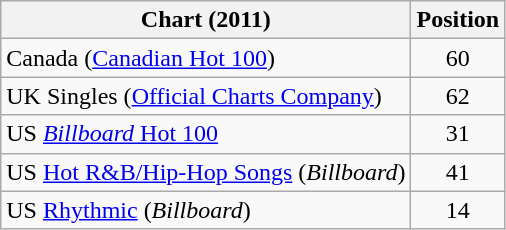<table class="wikitable sortable">
<tr>
<th scope="col">Chart (2011)</th>
<th scope="col">Position</th>
</tr>
<tr>
<td>Canada (<a href='#'>Canadian Hot 100</a>)</td>
<td style="text-align:center;">60</td>
</tr>
<tr>
<td>UK Singles (<a href='#'>Official Charts Company</a>)</td>
<td align="center">62</td>
</tr>
<tr>
<td>US <a href='#'><em>Billboard</em> Hot 100</a></td>
<td align="center">31</td>
</tr>
<tr>
<td>US <a href='#'>Hot R&B/Hip-Hop Songs</a> (<em>Billboard</em>)</td>
<td align="center">41</td>
</tr>
<tr>
<td>US <a href='#'>Rhythmic</a> (<em>Billboard</em>)</td>
<td align="center">14</td>
</tr>
</table>
